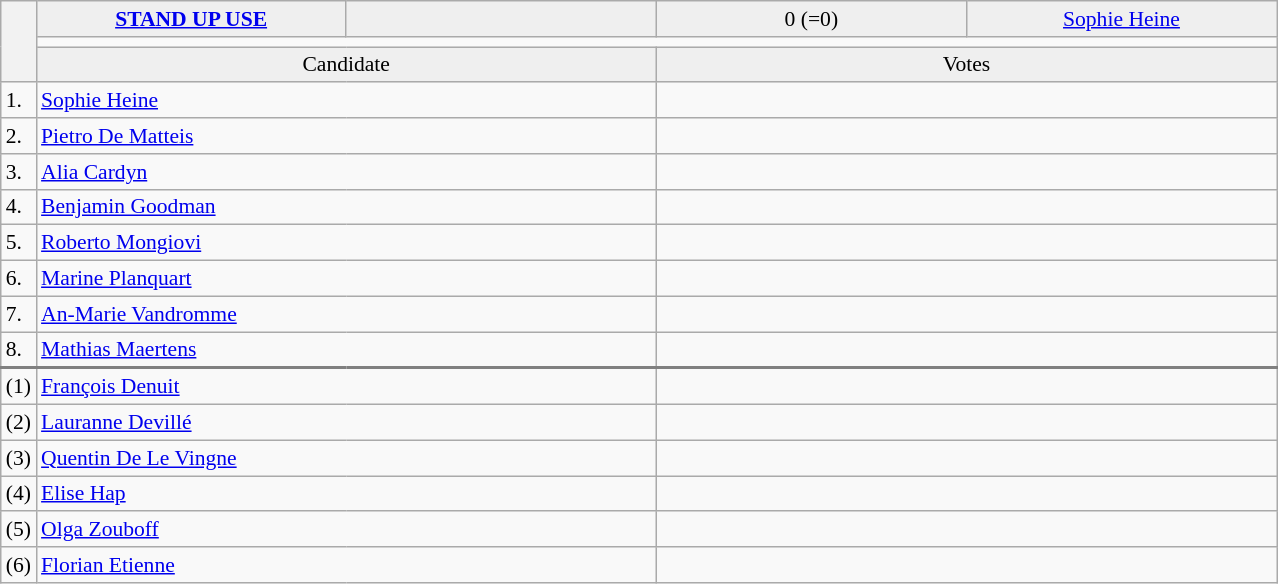<table class="wikitable collapsible collapsed" style=text-align:left;font-size:90%>
<tr>
<th rowspan=3></th>
<td bgcolor=efefef width=200 align=center><strong> <a href='#'>STAND UP USE</a> </strong></td>
<td bgcolor=efefef width=200 align=center></td>
<td bgcolor=efefef width=200 align=center>0 (=0)</td>
<td bgcolor=efefef width=200 align=center><a href='#'>Sophie Heine</a></td>
</tr>
<tr>
<td colspan=4 bgcolor=></td>
</tr>
<tr>
<td bgcolor=efefef align=center colspan=2>Candidate</td>
<td bgcolor=efefef align=center colspan=2>Votes</td>
</tr>
<tr>
<td>1.</td>
<td colspan=2><a href='#'>Sophie Heine</a></td>
<td colspan=2></td>
</tr>
<tr>
<td>2.</td>
<td colspan=2><a href='#'>Pietro De Matteis</a></td>
<td colspan=2></td>
</tr>
<tr>
<td>3.</td>
<td colspan=2><a href='#'>Alia Cardyn</a></td>
<td colspan=2></td>
</tr>
<tr>
<td>4.</td>
<td colspan=2><a href='#'>Benjamin Goodman</a></td>
<td colspan=2></td>
</tr>
<tr>
<td>5.</td>
<td colspan=2><a href='#'>Roberto Mongiovi</a></td>
<td colspan=2></td>
</tr>
<tr>
<td>6.</td>
<td colspan=2><a href='#'>Marine Planquart</a></td>
<td colspan=2></td>
</tr>
<tr>
<td>7.</td>
<td colspan=2><a href='#'>An‐Marie Vandromme</a></td>
<td colspan=2></td>
</tr>
<tr>
<td>8.</td>
<td colspan=2><a href='#'>Mathias Maertens</a></td>
<td colspan=2></td>
</tr>
<tr style="border-top:2px solid gray;">
<td>(1)</td>
<td colspan=2><a href='#'>François Denuit</a></td>
<td colspan=2></td>
</tr>
<tr>
<td>(2)</td>
<td colspan=2><a href='#'>Lauranne Devillé</a></td>
<td colspan=2></td>
</tr>
<tr>
<td>(3)</td>
<td colspan=2><a href='#'>Quentin De Le Vingne</a></td>
<td colspan=2></td>
</tr>
<tr>
<td>(4)</td>
<td colspan=2><a href='#'>Elise Hap</a></td>
<td colspan=2></td>
</tr>
<tr>
<td>(5)</td>
<td colspan=2><a href='#'>Olga Zouboff</a></td>
<td colspan=2></td>
</tr>
<tr>
<td>(6)</td>
<td colspan=2><a href='#'>Florian Etienne</a></td>
<td colspan=2></td>
</tr>
</table>
